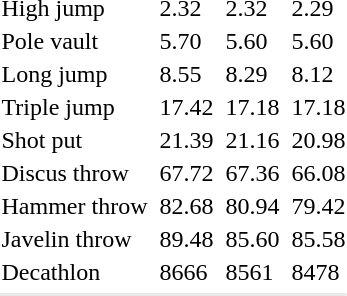<table>
<tr>
<td>High jump<br></td>
<td></td>
<td>2.32</td>
<td></td>
<td>2.32</td>
<td></td>
<td>2.29</td>
</tr>
<tr>
<td>Pole vault<br></td>
<td></td>
<td>5.70</td>
<td></td>
<td>5.60</td>
<td></td>
<td>5.60</td>
</tr>
<tr>
<td>Long jump<br></td>
<td></td>
<td>8.55</td>
<td></td>
<td>8.29</td>
<td></td>
<td>8.12</td>
</tr>
<tr>
<td>Triple jump<br></td>
<td></td>
<td>17.42</td>
<td></td>
<td>17.18</td>
<td></td>
<td>17.18</td>
</tr>
<tr>
<td>Shot put<br></td>
<td></td>
<td>21.39</td>
<td></td>
<td>21.16</td>
<td></td>
<td>20.98</td>
</tr>
<tr>
<td>Discus throw<br></td>
<td></td>
<td>67.72</td>
<td></td>
<td>67.36</td>
<td></td>
<td>66.08</td>
</tr>
<tr>
<td>Hammer throw<br></td>
<td></td>
<td>82.68</td>
<td></td>
<td>80.94</td>
<td></td>
<td>79.42</td>
</tr>
<tr>
<td>Javelin throw<br></td>
<td></td>
<td>89.48</td>
<td></td>
<td>85.60</td>
<td></td>
<td>85.58</td>
</tr>
<tr>
<td>Decathlon<br></td>
<td></td>
<td>8666</td>
<td></td>
<td>8561</td>
<td></td>
<td>8478</td>
</tr>
<tr>
</tr>
<tr bgcolor= e8e8e8>
<td colspan=7></td>
</tr>
</table>
